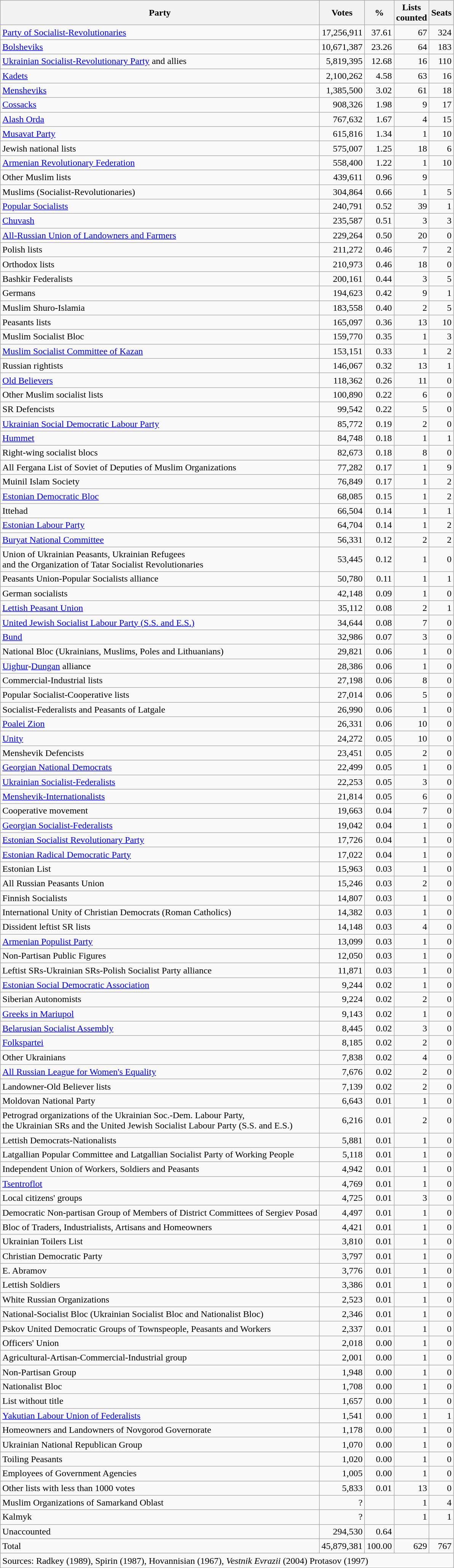<table class="wikitable sortable" style="text-align:right">
<tr>
<th>Party</th>
<th>Votes</th>
<th>%</th>
<th>Lists<br>counted</th>
<th>Seats</th>
</tr>
<tr>
<td align=left><a href='#'>Party of Socialist-Revolutionaries</a></td>
<td>17,256,911</td>
<td>37.61</td>
<td>67</td>
<td>324</td>
</tr>
<tr>
<td align=left><a href='#'>Bolsheviks</a></td>
<td>10,671,387</td>
<td>23.26</td>
<td>64</td>
<td>183</td>
</tr>
<tr>
<td align=left><a href='#'>Ukrainian Socialist-Revolutionary Party</a> and allies</td>
<td>5,819,395</td>
<td>12.68</td>
<td>16</td>
<td>110</td>
</tr>
<tr>
<td align=left><a href='#'>Kadets</a></td>
<td>2,100,262</td>
<td>4.58</td>
<td>63</td>
<td>16</td>
</tr>
<tr>
<td align=left><a href='#'>Mensheviks</a></td>
<td>1,385,500</td>
<td>3.02</td>
<td>61</td>
<td>18</td>
</tr>
<tr>
<td align=left><a href='#'>Cossacks</a></td>
<td>908,326</td>
<td>1.98</td>
<td>9</td>
<td>17</td>
</tr>
<tr>
<td align=left><a href='#'>Alash Orda</a></td>
<td>767,632</td>
<td>1.67</td>
<td>4</td>
<td>15</td>
</tr>
<tr>
<td align=left><a href='#'>Musavat Party</a></td>
<td>615,816</td>
<td>1.34</td>
<td>1</td>
<td>10</td>
</tr>
<tr>
<td align=left>Jewish national lists</td>
<td>575,007</td>
<td>1.25</td>
<td>18</td>
<td>6</td>
</tr>
<tr>
<td align=left><a href='#'>Armenian Revolutionary Federation</a></td>
<td>558,400</td>
<td>1.22</td>
<td>1</td>
<td>10</td>
</tr>
<tr>
<td align=left>Other Muslim lists</td>
<td>439,611</td>
<td>0.96</td>
<td>9</td>
<td></td>
</tr>
<tr>
<td align=left>Muslims (Socialist-Revolutionaries)</td>
<td>304,864</td>
<td>0.66</td>
<td>1</td>
<td>5</td>
</tr>
<tr>
<td align=left><a href='#'>Popular Socialists</a></td>
<td>240,791</td>
<td>0.52</td>
<td>39</td>
<td>1</td>
</tr>
<tr>
<td align=left><a href='#'>Chuvash</a></td>
<td>235,587</td>
<td>0.51</td>
<td>3</td>
<td>3</td>
</tr>
<tr>
<td align=left><a href='#'>All-Russian Union of Landowners and Farmers</a></td>
<td>229,264</td>
<td>0.50</td>
<td>20</td>
<td>0</td>
</tr>
<tr>
<td align=left>Polish lists</td>
<td>211,272</td>
<td>0.46</td>
<td>7</td>
<td>2</td>
</tr>
<tr>
<td align=left>Orthodox lists</td>
<td>210,973</td>
<td>0.46</td>
<td>18</td>
<td>0</td>
</tr>
<tr>
<td align=left>Bashkir Federalists</td>
<td>200,161</td>
<td>0.44</td>
<td>3</td>
<td>5</td>
</tr>
<tr>
<td align=left>Germans</td>
<td>194,623</td>
<td>0.42</td>
<td>9</td>
<td>1</td>
</tr>
<tr>
<td align=left>Muslim Shuro-Islamia</td>
<td>183,558</td>
<td>0.40</td>
<td>2</td>
<td>5</td>
</tr>
<tr>
<td align=left>Peasants lists</td>
<td>165,097</td>
<td>0.36</td>
<td>13</td>
<td>10</td>
</tr>
<tr>
<td align=left>Muslim Socialist Bloc</td>
<td>159,770</td>
<td>0.35</td>
<td>1</td>
<td>3</td>
</tr>
<tr>
<td align=left><a href='#'>Muslim Socialist Committee of Kazan</a></td>
<td>153,151</td>
<td>0.33</td>
<td>1</td>
<td>2</td>
</tr>
<tr>
<td align=left>Russian rightists</td>
<td>146,067</td>
<td>0.32</td>
<td>13</td>
<td>1</td>
</tr>
<tr>
<td align=left><a href='#'>Old Believers</a></td>
<td>118,362</td>
<td>0.26</td>
<td>11</td>
<td>0</td>
</tr>
<tr>
<td align=left>Other Muslim socialist lists</td>
<td>100,890</td>
<td>0.22</td>
<td>6</td>
<td>0</td>
</tr>
<tr>
<td align=left>SR Defencists</td>
<td>99,542</td>
<td>0.22</td>
<td>5</td>
<td>0</td>
</tr>
<tr>
<td align=left><a href='#'>Ukrainian Social Democratic Labour Party</a></td>
<td>85,772</td>
<td>0.19</td>
<td>2</td>
<td>0</td>
</tr>
<tr>
<td align=left><a href='#'>Hummet</a></td>
<td>84,748</td>
<td>0.18</td>
<td>1</td>
<td>1</td>
</tr>
<tr>
<td align=left>Right-wing socialist blocs</td>
<td>82,673</td>
<td>0.18</td>
<td>8</td>
<td>0</td>
</tr>
<tr>
<td align=left>All Fergana List of Soviet of Deputies of Muslim Organizations</td>
<td>77,282</td>
<td>0.17</td>
<td>1</td>
<td>9</td>
</tr>
<tr>
<td align=left>Muinil Islam Society</td>
<td>76,849</td>
<td>0.17</td>
<td>1</td>
<td>2</td>
</tr>
<tr>
<td align=left><a href='#'>Estonian Democratic Bloc</a></td>
<td>68,085</td>
<td>0.15</td>
<td>1</td>
<td>2</td>
</tr>
<tr>
<td align=left>Ittehad</td>
<td>66,504</td>
<td>0.14</td>
<td>1</td>
<td>1</td>
</tr>
<tr>
<td align=left><a href='#'>Estonian Labour Party</a></td>
<td>64,704</td>
<td>0.14</td>
<td>1</td>
<td>2</td>
</tr>
<tr>
<td align=left><a href='#'>Buryat National Committee</a></td>
<td>56,331</td>
<td>0.12</td>
<td>2</td>
<td>2</td>
</tr>
<tr>
<td align=left>Union of Ukrainian Peasants, Ukrainian Refugees<br> and the Organization of Tatar Socialist Revolutionaries</td>
<td>53,445</td>
<td>0.12</td>
<td>1</td>
<td>0</td>
</tr>
<tr>
<td align=left>Peasants Union-Popular Socialists alliance</td>
<td>50,780</td>
<td>0.11</td>
<td>1</td>
<td>1</td>
</tr>
<tr>
<td align=left>German socialists</td>
<td>42,148</td>
<td>0.09</td>
<td>1</td>
<td>0</td>
</tr>
<tr>
<td align=left><a href='#'>Lettish Peasant Union</a></td>
<td>35,112</td>
<td>0.08</td>
<td>2</td>
<td>1</td>
</tr>
<tr>
<td align=left><a href='#'>United Jewish Socialist Labour Party (S.S. and E.S.)</a></td>
<td>34,644</td>
<td>0.08</td>
<td>7</td>
<td>0</td>
</tr>
<tr>
<td align=left><a href='#'>Bund</a></td>
<td>32,986</td>
<td>0.07</td>
<td>3</td>
<td>0</td>
</tr>
<tr>
<td align=left>National Bloc (Ukrainians, Muslims, Poles and Lithuanians)</td>
<td>29,821</td>
<td>0.06</td>
<td>1</td>
<td>0</td>
</tr>
<tr>
<td align=left><a href='#'>Uighur</a>-<a href='#'>Dungan</a> alliance</td>
<td>28,386</td>
<td>0.06</td>
<td>1</td>
<td>0</td>
</tr>
<tr>
<td align=left>Commercial-Industrial lists</td>
<td>27,198</td>
<td>0.06</td>
<td>8</td>
<td>0</td>
</tr>
<tr>
<td align=left>Popular Socialist-Cooperative lists</td>
<td>27,014</td>
<td>0.06</td>
<td>5</td>
<td>0</td>
</tr>
<tr>
<td align=left>Socialist-Federalists and Peasants of Latgale</td>
<td>26,990</td>
<td>0.06</td>
<td>1</td>
<td>0</td>
</tr>
<tr>
<td align=left><a href='#'>Poalei Zion</a></td>
<td>26,331</td>
<td>0.06</td>
<td>10</td>
<td>0</td>
</tr>
<tr>
<td align=left><a href='#'>Unity</a></td>
<td>24,272</td>
<td>0.05</td>
<td>10</td>
<td>0</td>
</tr>
<tr>
<td align=left>Menshevik Defencists</td>
<td>23,451</td>
<td>0.05</td>
<td>2</td>
<td>0</td>
</tr>
<tr>
<td align=left><a href='#'>Georgian National Democrats</a></td>
<td>22,499</td>
<td>0.05</td>
<td>1</td>
<td>0</td>
</tr>
<tr>
<td align=left><a href='#'>Ukrainian Socialist-Federalists</a></td>
<td>22,253</td>
<td>0.05</td>
<td>3</td>
<td>0</td>
</tr>
<tr>
<td align=left><a href='#'>Menshevik-Internationalists</a></td>
<td>21,814</td>
<td>0.05</td>
<td>6</td>
<td>0</td>
</tr>
<tr>
<td align=left>Cooperative movement</td>
<td>19,663</td>
<td>0.04</td>
<td>7</td>
<td>0</td>
</tr>
<tr>
<td align=left><a href='#'>Georgian Socialist-Federalists</a></td>
<td>19,042</td>
<td>0.04</td>
<td>1</td>
<td>0</td>
</tr>
<tr>
<td align=left><a href='#'>Estonian Socialist Revolutionary Party</a></td>
<td>17,726</td>
<td>0.04</td>
<td>1</td>
<td>0</td>
</tr>
<tr>
<td align=left><a href='#'>Estonian Radical Democratic Party</a></td>
<td>17,022</td>
<td>0.04</td>
<td>1</td>
<td>0</td>
</tr>
<tr>
<td align=left>Estonian List</td>
<td>15,963</td>
<td>0.03</td>
<td>1</td>
<td>0</td>
</tr>
<tr>
<td align=left>All Russian Peasants Union</td>
<td>15,246</td>
<td>0.03</td>
<td>2</td>
<td>0</td>
</tr>
<tr>
<td align=left>Finnish Socialists</td>
<td>14,807</td>
<td>0.03</td>
<td>1</td>
<td>0</td>
</tr>
<tr>
<td align=left>International Unity of Christian Democrats (Roman Catholics)</td>
<td>14,382</td>
<td>0.03</td>
<td>1</td>
<td>0</td>
</tr>
<tr>
<td align=left>Dissident leftist SR lists</td>
<td>14,148</td>
<td>0.03</td>
<td>4</td>
<td>0</td>
</tr>
<tr>
<td align=left><a href='#'>Armenian Populist Party</a></td>
<td>13,099</td>
<td>0.03</td>
<td>1</td>
<td>0</td>
</tr>
<tr>
<td align=left>Non-Partisan Public Figures</td>
<td>12,050</td>
<td>0.03</td>
<td>1</td>
<td>0</td>
</tr>
<tr>
<td align=left>Leftist SRs-Ukrainian SRs-Polish Socialist Party alliance</td>
<td>11,871</td>
<td>0.03</td>
<td>1</td>
<td>0</td>
</tr>
<tr>
<td align=left><a href='#'>Estonian Social Democratic Association</a></td>
<td>9,244</td>
<td>0.02</td>
<td>1</td>
<td>0</td>
</tr>
<tr>
<td align=left>Siberian Autonomists</td>
<td>9,224</td>
<td>0.02</td>
<td>2</td>
<td>0</td>
</tr>
<tr>
<td align=left><a href='#'>Greeks in Mariupol</a></td>
<td>9,143</td>
<td>0.02</td>
<td>1</td>
<td>0</td>
</tr>
<tr>
<td align=left><a href='#'>Belarusian Socialist Assembly</a></td>
<td>8,445</td>
<td>0.02</td>
<td>3</td>
<td>0</td>
</tr>
<tr>
<td align=left><a href='#'>Folkspartei</a></td>
<td>8,185</td>
<td>0.02</td>
<td>2</td>
<td>0</td>
</tr>
<tr>
<td align=left>Other Ukrainians</td>
<td>7,838</td>
<td>0.02</td>
<td>4</td>
<td>0</td>
</tr>
<tr>
<td align=left><a href='#'>All Russian League for Women's Equality</a></td>
<td>7,676</td>
<td>0.02</td>
<td>2</td>
<td>0</td>
</tr>
<tr>
<td align=left>Landowner-Old Believer lists</td>
<td>7,139</td>
<td>0.02</td>
<td>2</td>
<td>0</td>
</tr>
<tr>
<td align=left>Moldovan National Party</td>
<td>6,643</td>
<td>0.01</td>
<td>1</td>
<td>0</td>
</tr>
<tr>
<td align=left>Petrograd organizations of the Ukrainian Soc.-Dem. Labour Party,<br> the Ukrainian SRs and the United Jewish Socialist Labour Party (S.S. and E.S.)</td>
<td>6,216</td>
<td>0.01</td>
<td>2</td>
<td>0</td>
</tr>
<tr>
<td align=left>Lettish Democrats-Nationalists</td>
<td>5,881</td>
<td>0.01</td>
<td>1</td>
<td>0</td>
</tr>
<tr>
<td align=left>Latgallian Popular Committee and Latgallian Socialist Party of Working People</td>
<td>5,118</td>
<td>0.01</td>
<td>1</td>
<td>0</td>
</tr>
<tr>
<td align=left>Independent Union of Workers, Soldiers and Peasants</td>
<td>4,942</td>
<td>0.01</td>
<td>1</td>
<td>0</td>
</tr>
<tr>
<td align=left><a href='#'>Tsentroflot</a></td>
<td>4,769</td>
<td>0.01</td>
<td>1</td>
<td>0</td>
</tr>
<tr>
<td align=left>Local citizens' groups</td>
<td>4,725</td>
<td>0.01</td>
<td>3</td>
<td>0</td>
</tr>
<tr>
<td align=left>Democratic Non-partisan Group of Members of District Committees of Sergiev Posad</td>
<td>4,497</td>
<td>0.01</td>
<td>1</td>
<td>0</td>
</tr>
<tr>
<td align=left>Bloc of Traders, Industrialists, Artisans and Homeowners</td>
<td>4,421</td>
<td>0.01</td>
<td>1</td>
<td>0</td>
</tr>
<tr>
<td align=left>Ukrainian Toilers List</td>
<td>3,810</td>
<td>0.01</td>
<td>1</td>
<td>0</td>
</tr>
<tr>
<td align=left>Christian Democratic Party</td>
<td>3,797</td>
<td>0.01</td>
<td>1</td>
<td>0</td>
</tr>
<tr>
<td align=left>E. Abramov</td>
<td>3,776</td>
<td>0.01</td>
<td>1</td>
<td>0</td>
</tr>
<tr>
<td align=left>Lettish Soldiers</td>
<td>3,386</td>
<td>0.01</td>
<td>1</td>
<td>0</td>
</tr>
<tr>
<td align=left>White Russian Organizations</td>
<td>2,523</td>
<td>0.01</td>
<td>1</td>
<td>0</td>
</tr>
<tr>
<td align=left>National-Socialist Bloc (Ukrainian Socialist Bloc and Nationalist Bloc)</td>
<td>2,346</td>
<td>0.01</td>
<td>1</td>
<td>0</td>
</tr>
<tr>
<td align=left>Pskov United Democratic Groups of Townspeople, Peasants and Workers</td>
<td>2,337</td>
<td>0.01</td>
<td>1</td>
<td>0</td>
</tr>
<tr>
<td align=left>Officers' Union</td>
<td>2,018</td>
<td>0.00</td>
<td>1</td>
<td>0</td>
</tr>
<tr>
<td align=left>Agricultural-Artisan-Commercial-Industrial group</td>
<td>2,001</td>
<td>0.00</td>
<td>1</td>
<td>0</td>
</tr>
<tr>
<td align=left>Non-Partisan Group</td>
<td>1,948</td>
<td>0.00</td>
<td>1</td>
<td>0</td>
</tr>
<tr>
<td align=left>Nationalist Bloc</td>
<td>1,708</td>
<td>0.00</td>
<td>1</td>
<td>0</td>
</tr>
<tr>
<td align=left>List without title</td>
<td>1,657</td>
<td>0.00</td>
<td>1</td>
<td>0</td>
</tr>
<tr>
<td align="left"><a href='#'>Yakutian Labour Union of Federalists</a></td>
<td>1,541</td>
<td>0.00</td>
<td>1</td>
<td>1</td>
</tr>
<tr>
<td align=left>Homeowners and Landowners of Novgorod Governorate</td>
<td>1,178</td>
<td>0.00</td>
<td>1</td>
<td>0</td>
</tr>
<tr>
<td align=left>Ukrainian National Republican Group</td>
<td>1,070</td>
<td>0.00</td>
<td>1</td>
<td>0</td>
</tr>
<tr>
<td align=left>Toiling Peasants</td>
<td>1,020</td>
<td>0.00</td>
<td>1</td>
<td>0</td>
</tr>
<tr>
<td align=left>Employees of Government Agencies</td>
<td>1,005</td>
<td>0.00</td>
<td>1</td>
<td>0</td>
</tr>
<tr>
<td align=left>Other lists with less than 1000 votes</td>
<td>5,833</td>
<td>0.01</td>
<td>13</td>
<td>0</td>
</tr>
<tr>
<td align=left>Muslim Organizations of Samarkand Oblast</td>
<td>?</td>
<td></td>
<td>1</td>
<td>4</td>
</tr>
<tr>
<td align=left>Kalmyk</td>
<td>?</td>
<td></td>
<td>1</td>
<td>1</td>
</tr>
<tr>
<td align=left>Unaccounted</td>
<td>294,530</td>
<td>0.64</td>
<td></td>
<td></td>
</tr>
<tr class="sortbottom">
<td align=left>Total</td>
<td>45,879,381</td>
<td>100.00</td>
<td>629</td>
<td>767</td>
</tr>
<tr class="sortbottom">
<td align=left colspan=5>Sources: Radkey (1989), Spirin (1987), Hovannisian (1967), <em>Vestnik Evrazii</em> (2004) Protasov (1997)</td>
</tr>
</table>
